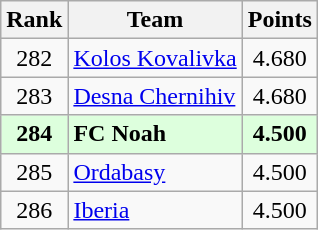<table class="wikitable" style="text-align: center;">
<tr>
<th>Rank</th>
<th>Team</th>
<th>Points</th>
</tr>
<tr>
<td>282</td>
<td align=left> <a href='#'>Kolos Kovalivka</a></td>
<td>4.680</td>
</tr>
<tr>
<td>283</td>
<td align=left> <a href='#'>Desna Chernihiv</a></td>
<td>4.680</td>
</tr>
<tr bgcolor="#ddffdd">
<td><strong>284</strong></td>
<td align=left> <strong>FC Noah</strong></td>
<td><strong>4.500</strong></td>
</tr>
<tr>
<td>285</td>
<td align=left> <a href='#'>Ordabasy</a></td>
<td>4.500</td>
</tr>
<tr>
<td>286</td>
<td align=left> <a href='#'>Iberia</a></td>
<td>4.500</td>
</tr>
</table>
